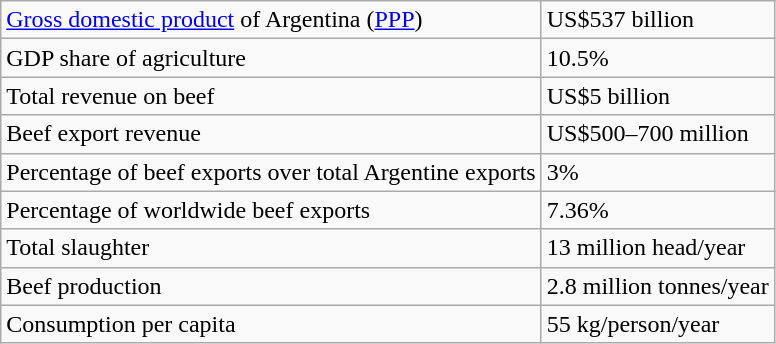<table class="wikitable">
<tr>
<td><a href='#'>Gross domestic product</a> of Argentina (<a href='#'>PPP</a>)</td>
<td>US$537 billion</td>
</tr>
<tr>
<td>GDP share of agriculture</td>
<td>10.5%</td>
</tr>
<tr>
<td>Total revenue on beef</td>
<td>US$5 billion</td>
</tr>
<tr>
<td>Beef export revenue</td>
<td>US$500–700 million</td>
</tr>
<tr>
<td>Percentage of beef exports over total Argentine exports</td>
<td>3%</td>
</tr>
<tr>
<td>Percentage of worldwide beef exports</td>
<td>7.36%</td>
</tr>
<tr>
<td>Total slaughter</td>
<td>13 million head/year</td>
</tr>
<tr>
<td>Beef production</td>
<td>2.8 million tonnes/year</td>
</tr>
<tr>
<td>Consumption per capita</td>
<td>55 kg/person/year</td>
</tr>
</table>
